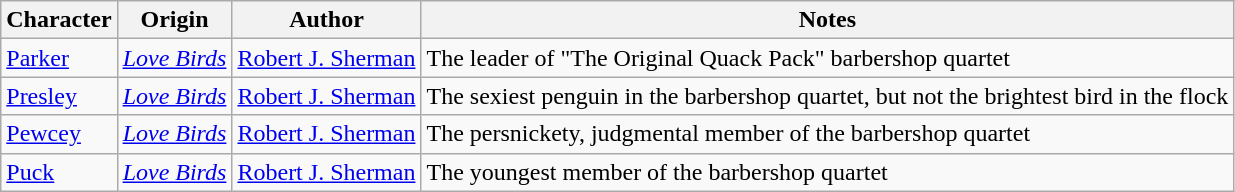<table class="wikitable sortable">
<tr>
<th>Character</th>
<th>Origin</th>
<th>Author</th>
<th>Notes</th>
</tr>
<tr>
<td><a href='#'>Parker</a></td>
<td><em><a href='#'>Love Birds</a></em></td>
<td><a href='#'>Robert J. Sherman</a></td>
<td>The leader of "The Original Quack Pack" barbershop quartet</td>
</tr>
<tr>
<td><a href='#'>Presley</a></td>
<td><em><a href='#'>Love Birds</a></em></td>
<td><a href='#'>Robert J. Sherman</a></td>
<td>The sexiest penguin in the barbershop quartet, but not the brightest bird in the flock</td>
</tr>
<tr>
<td><a href='#'>Pewcey</a></td>
<td><em><a href='#'>Love Birds</a></em></td>
<td><a href='#'>Robert J. Sherman</a></td>
<td>The persnickety, judgmental member of the barbershop quartet</td>
</tr>
<tr>
<td><a href='#'>Puck</a></td>
<td><em><a href='#'>Love Birds</a></em></td>
<td><a href='#'>Robert J. Sherman</a></td>
<td>The youngest member of the barbershop quartet</td>
</tr>
</table>
